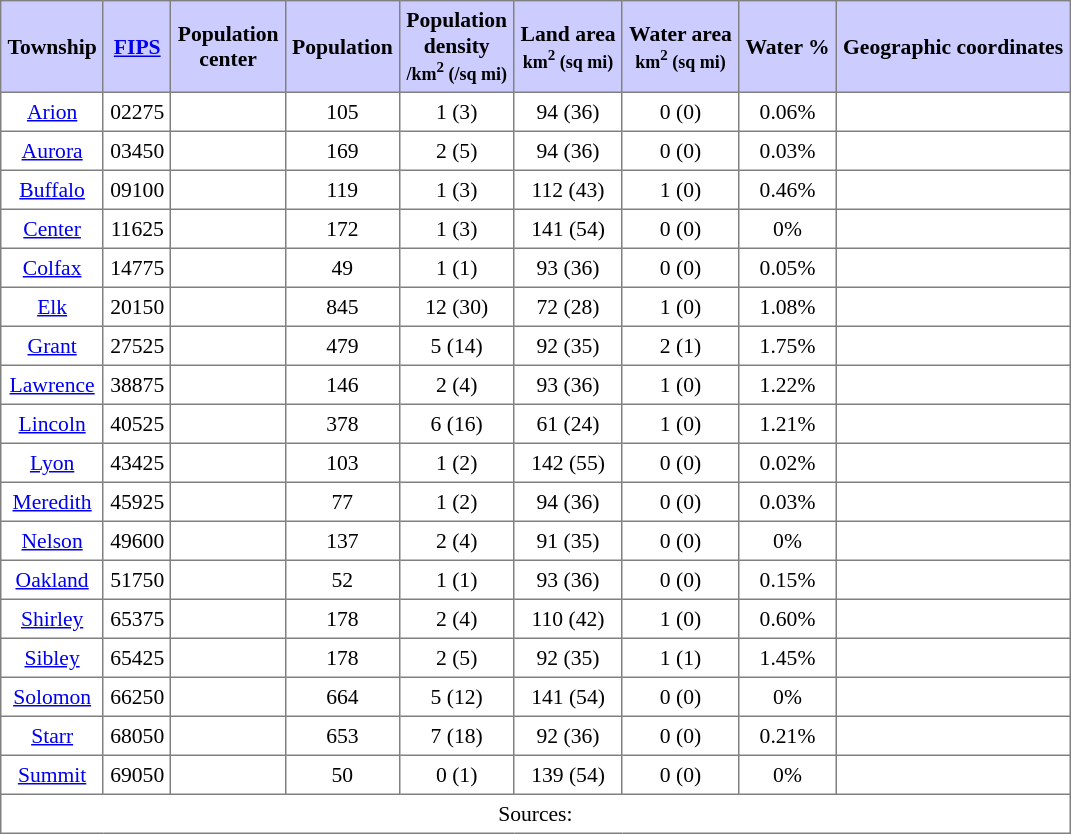<table class="toccolours" border=1 cellspacing=0 cellpadding=4 style="text-align:center; border-collapse:collapse; font-size:90%;">
<tr style="background:#ccccff">
<th>Township</th>
<th><a href='#'>FIPS</a></th>
<th>Population<br>center</th>
<th>Population</th>
<th>Population<br>density<br><small>/km<sup>2</sup> (/sq mi)</small></th>
<th>Land area<br><small>km<sup>2</sup> (sq mi)</small></th>
<th>Water area<br><small>km<sup>2</sup> (sq mi)</small></th>
<th>Water %</th>
<th>Geographic coordinates</th>
</tr>
<tr>
<td><a href='#'>Arion</a></td>
<td>02275</td>
<td></td>
<td>105</td>
<td>1 (3)</td>
<td>94 (36)</td>
<td>0 (0)</td>
<td>0.06%</td>
<td></td>
</tr>
<tr>
<td><a href='#'>Aurora</a></td>
<td>03450</td>
<td></td>
<td>169</td>
<td>2 (5)</td>
<td>94 (36)</td>
<td>0 (0)</td>
<td>0.03%</td>
<td></td>
</tr>
<tr>
<td><a href='#'>Buffalo</a></td>
<td>09100</td>
<td></td>
<td>119</td>
<td>1 (3)</td>
<td>112 (43)</td>
<td>1 (0)</td>
<td>0.46%</td>
<td></td>
</tr>
<tr>
<td><a href='#'>Center</a></td>
<td>11625</td>
<td></td>
<td>172</td>
<td>1 (3)</td>
<td>141 (54)</td>
<td>0 (0)</td>
<td>0%</td>
<td></td>
</tr>
<tr>
<td><a href='#'>Colfax</a></td>
<td>14775</td>
<td></td>
<td>49</td>
<td>1 (1)</td>
<td>93 (36)</td>
<td>0 (0)</td>
<td>0.05%</td>
<td></td>
</tr>
<tr>
<td><a href='#'>Elk</a></td>
<td>20150</td>
<td></td>
<td>845</td>
<td>12 (30)</td>
<td>72 (28)</td>
<td>1 (0)</td>
<td>1.08%</td>
<td></td>
</tr>
<tr>
<td><a href='#'>Grant</a></td>
<td>27525</td>
<td></td>
<td>479</td>
<td>5 (14)</td>
<td>92 (35)</td>
<td>2 (1)</td>
<td>1.75%</td>
<td></td>
</tr>
<tr>
<td><a href='#'>Lawrence</a></td>
<td>38875</td>
<td></td>
<td>146</td>
<td>2 (4)</td>
<td>93 (36)</td>
<td>1 (0)</td>
<td>1.22%</td>
<td></td>
</tr>
<tr>
<td><a href='#'>Lincoln</a></td>
<td>40525</td>
<td></td>
<td>378</td>
<td>6 (16)</td>
<td>61 (24)</td>
<td>1 (0)</td>
<td>1.21%</td>
<td></td>
</tr>
<tr>
<td><a href='#'>Lyon</a></td>
<td>43425</td>
<td></td>
<td>103</td>
<td>1 (2)</td>
<td>142 (55)</td>
<td>0 (0)</td>
<td>0.02%</td>
<td></td>
</tr>
<tr>
<td><a href='#'>Meredith</a></td>
<td>45925</td>
<td></td>
<td>77</td>
<td>1 (2)</td>
<td>94 (36)</td>
<td>0 (0)</td>
<td>0.03%</td>
<td></td>
</tr>
<tr>
<td><a href='#'>Nelson</a></td>
<td>49600</td>
<td></td>
<td>137</td>
<td>2 (4)</td>
<td>91 (35)</td>
<td>0 (0)</td>
<td>0%</td>
<td></td>
</tr>
<tr>
<td><a href='#'>Oakland</a></td>
<td>51750</td>
<td></td>
<td>52</td>
<td>1 (1)</td>
<td>93 (36)</td>
<td>0 (0)</td>
<td>0.15%</td>
<td></td>
</tr>
<tr>
<td><a href='#'>Shirley</a></td>
<td>65375</td>
<td></td>
<td>178</td>
<td>2 (4)</td>
<td>110 (42)</td>
<td>1 (0)</td>
<td>0.60%</td>
<td></td>
</tr>
<tr>
<td><a href='#'>Sibley</a></td>
<td>65425</td>
<td></td>
<td>178</td>
<td>2 (5)</td>
<td>92 (35)</td>
<td>1 (1)</td>
<td>1.45%</td>
<td></td>
</tr>
<tr>
<td><a href='#'>Solomon</a></td>
<td>66250</td>
<td></td>
<td>664</td>
<td>5 (12)</td>
<td>141 (54)</td>
<td>0 (0)</td>
<td>0%</td>
<td></td>
</tr>
<tr>
<td><a href='#'>Starr</a></td>
<td>68050</td>
<td></td>
<td>653</td>
<td>7 (18)</td>
<td>92 (36)</td>
<td>0 (0)</td>
<td>0.21%</td>
<td></td>
</tr>
<tr>
<td><a href='#'>Summit</a></td>
<td>69050</td>
<td></td>
<td>50</td>
<td>0 (1)</td>
<td>139 (54)</td>
<td>0 (0)</td>
<td>0%</td>
<td></td>
</tr>
<tr>
<td colspan=9>Sources: </td>
</tr>
</table>
